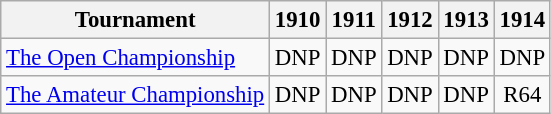<table class="wikitable" style="font-size:95%;text-align:center;">
<tr>
<th>Tournament</th>
<th>1910</th>
<th>1911</th>
<th>1912</th>
<th>1913</th>
<th>1914</th>
</tr>
<tr>
<td align=left><a href='#'>The Open Championship</a></td>
<td>DNP</td>
<td>DNP</td>
<td>DNP</td>
<td>DNP</td>
<td>DNP</td>
</tr>
<tr>
<td align=left><a href='#'>The Amateur Championship</a></td>
<td>DNP</td>
<td>DNP</td>
<td>DNP</td>
<td>DNP</td>
<td>R64</td>
</tr>
</table>
